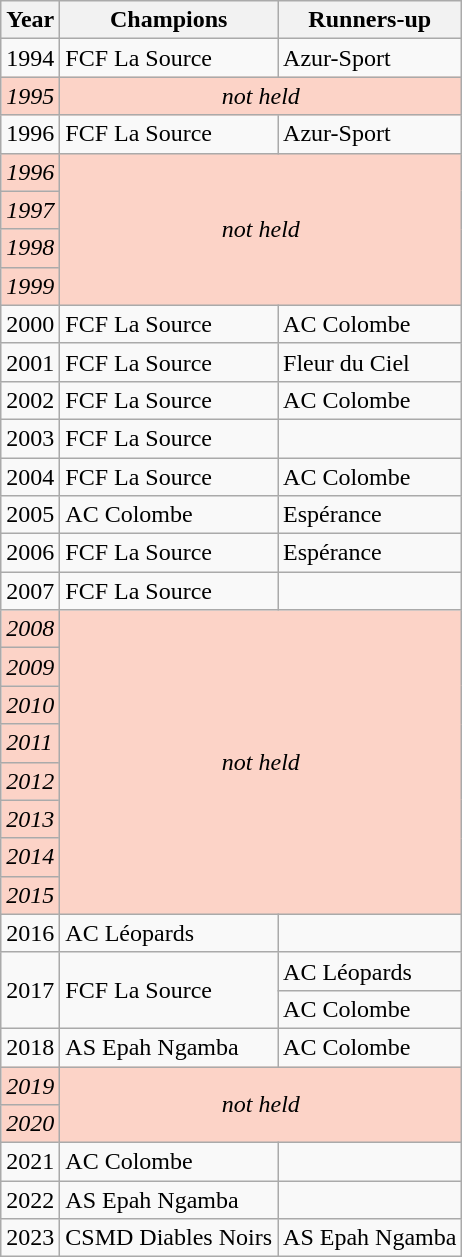<table class="wikitable">
<tr>
<th>Year</th>
<th>Champions</th>
<th>Runners-up</th>
</tr>
<tr>
<td>1994</td>
<td>FCF La Source</td>
<td>Azur-Sport</td>
</tr>
<tr bgcolor=#fcd3c7>
<td><em>1995</em></td>
<td align=center colspan=2><em>not held</em></td>
</tr>
<tr>
<td>1996</td>
<td>FCF La Source</td>
<td>Azur-Sport</td>
</tr>
<tr bgcolor=#fcd3c7>
<td><em>1996</em></td>
<td align=center colspan=2 rowspan=4><em>not held</em></td>
</tr>
<tr bgcolor=#fcd3c7>
<td><em>1997</em></td>
</tr>
<tr bgcolor=#fcd3c7>
<td><em>1998</em></td>
</tr>
<tr bgcolor=#fcd3c7>
<td><em>1999</em></td>
</tr>
<tr>
<td>2000</td>
<td>FCF La Source</td>
<td>AC Colombe</td>
</tr>
<tr>
<td>2001</td>
<td>FCF La Source</td>
<td>Fleur du Ciel</td>
</tr>
<tr>
<td>2002</td>
<td>FCF La Source</td>
<td>AC Colombe</td>
</tr>
<tr>
<td>2003</td>
<td>FCF La Source</td>
<td></td>
</tr>
<tr>
<td>2004</td>
<td>FCF La Source</td>
<td>AC Colombe</td>
</tr>
<tr>
<td>2005</td>
<td>AC Colombe</td>
<td>Espérance</td>
</tr>
<tr>
<td>2006</td>
<td>FCF La Source</td>
<td>Espérance</td>
</tr>
<tr>
<td>2007</td>
<td>FCF La Source</td>
<td></td>
</tr>
<tr bgcolor=#fcd3c7>
<td><em>2008</em></td>
<td align=center colspan=2 rowspan=8><em>not held</em></td>
</tr>
<tr bgcolor=#fcd3c7>
<td><em>2009</em></td>
</tr>
<tr bgcolor=#fcd3c7>
<td><em>2010</em></td>
</tr>
<tr bgcolor=#fcd3c7>
<td><em>2011</em></td>
</tr>
<tr bgcolor=#fcd3c7>
<td><em>2012</em></td>
</tr>
<tr bgcolor=#fcd3c7>
<td><em>2013</em></td>
</tr>
<tr bgcolor=#fcd3c7>
<td><em>2014</em></td>
</tr>
<tr bgcolor=#fcd3c7>
<td><em>2015</em></td>
</tr>
<tr>
<td>2016</td>
<td>AC Léopards</td>
<td></td>
</tr>
<tr>
<td rowspan=2>2017</td>
<td rowspan=2>FCF La Source</td>
<td>AC Léopards</td>
</tr>
<tr>
<td>AC Colombe</td>
</tr>
<tr>
<td>2018</td>
<td>AS Epah Ngamba</td>
<td>AC Colombe</td>
</tr>
<tr bgcolor=#fcd3c7>
<td><em>2019</em></td>
<td align=center colspan=2 rowspan=2><em>not held</em></td>
</tr>
<tr bgcolor=#fcd3c7>
<td><em>2020</em></td>
</tr>
<tr>
<td>2021</td>
<td>AC Colombe</td>
<td></td>
</tr>
<tr>
<td>2022</td>
<td>AS Epah Ngamba</td>
<td></td>
</tr>
<tr>
<td>2023</td>
<td>CSMD Diables Noirs</td>
<td>AS Epah Ngamba</td>
</tr>
</table>
